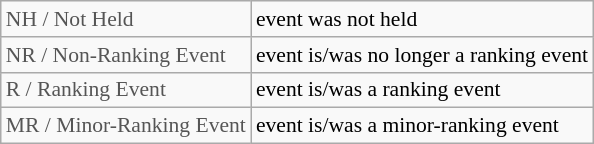<table class="wikitable" style="font-size:90%">
<tr>
<td style="color:#555555;" colspan="4">NH / Not Held</td>
<td>event was not held</td>
</tr>
<tr>
<td style="color:#555555;" colspan="4">NR / Non-Ranking Event</td>
<td>event is/was no longer a ranking event</td>
</tr>
<tr>
<td style="color:#555555;" colspan="4">R / Ranking Event</td>
<td>event is/was a ranking event</td>
</tr>
<tr>
<td style="color:#555555;" colspan="4">MR / Minor-Ranking Event</td>
<td>event is/was a minor-ranking event</td>
</tr>
</table>
